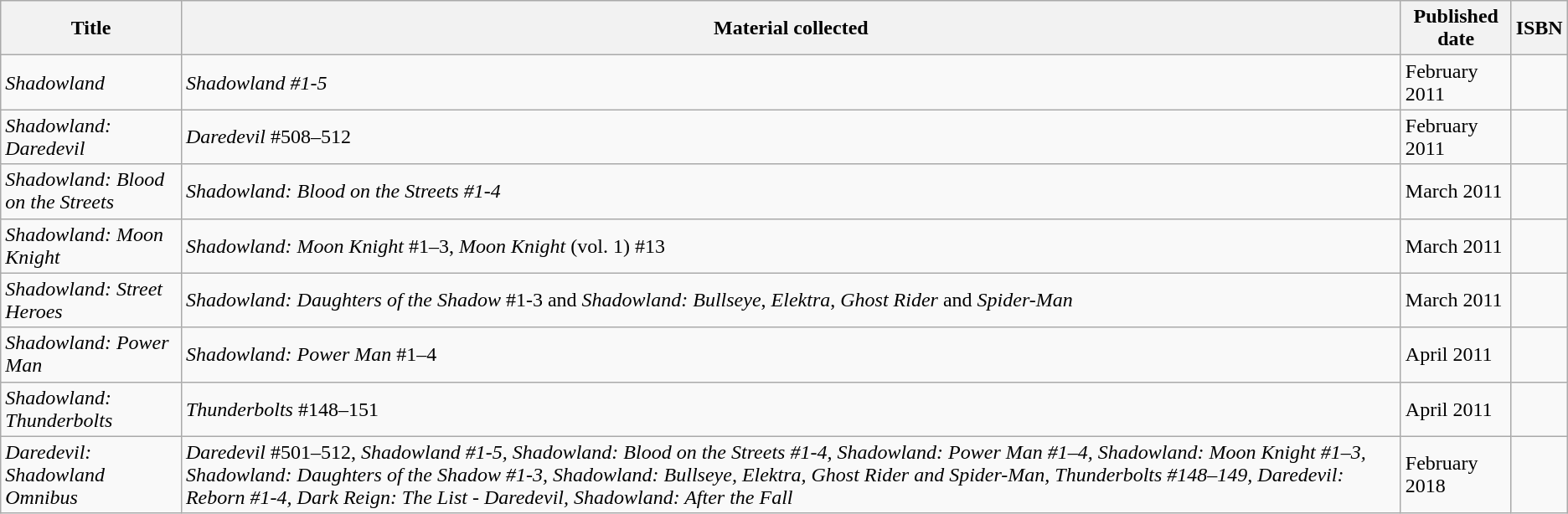<table class="wikitable">
<tr>
<th>Title</th>
<th>Material collected</th>
<th>Published date</th>
<th>ISBN</th>
</tr>
<tr>
<td><em>Shadowland</em></td>
<td><em>Shadowland #1-5</em></td>
<td>February 2011</td>
<td></td>
</tr>
<tr>
<td><em>Shadowland: Daredevil</em></td>
<td><em>Daredevil</em> #508–512</td>
<td>February 2011</td>
<td></td>
</tr>
<tr>
<td><em>Shadowland: Blood on the Streets</em></td>
<td><em>Shadowland: Blood on the Streets #1-4</em></td>
<td>March 2011</td>
<td></td>
</tr>
<tr>
<td><em>Shadowland: Moon Knight</em></td>
<td><em>Shadowland: Moon Knight</em> #1–3, <em>Moon Knight</em> (vol. 1) #13</td>
<td>March 2011</td>
<td></td>
</tr>
<tr>
<td><em>Shadowland: Street Heroes</em></td>
<td><em>Shadowland: Daughters of the Shadow</em> #1-3 and <em>Shadowland:</em> <em>Bullseye</em>, <em>Elektra</em>, <em>Ghost Rider</em> and <em>Spider-Man</em></td>
<td>March 2011</td>
<td></td>
</tr>
<tr>
<td><em>Shadowland: Power Man</em></td>
<td><em>Shadowland: Power Man</em> #1–4</td>
<td>April 2011</td>
<td></td>
</tr>
<tr>
<td><em>Shadowland: Thunderbolts</em></td>
<td><em>Thunderbolts</em> #148–151</td>
<td>April 2011</td>
<td></td>
</tr>
<tr>
<td><em>Daredevil: Shadowland Omnibus</em></td>
<td><em>Daredevil</em> #501–512, <em>Shadowland #1-5, Shadowland: Blood on the Streets #1-4, Shadowland: Power Man #1–4, Shadowland: Moon Knight #1–3, Shadowland: Daughters of the Shadow #1-3, Shadowland: Bullseye, Elektra, Ghost Rider and Spider-Man, Thunderbolts #148–149, Daredevil: Reborn #1-4, Dark Reign: The List - Daredevil, Shadowland: After the Fall</em></td>
<td>February 2018</td>
<td></td>
</tr>
</table>
